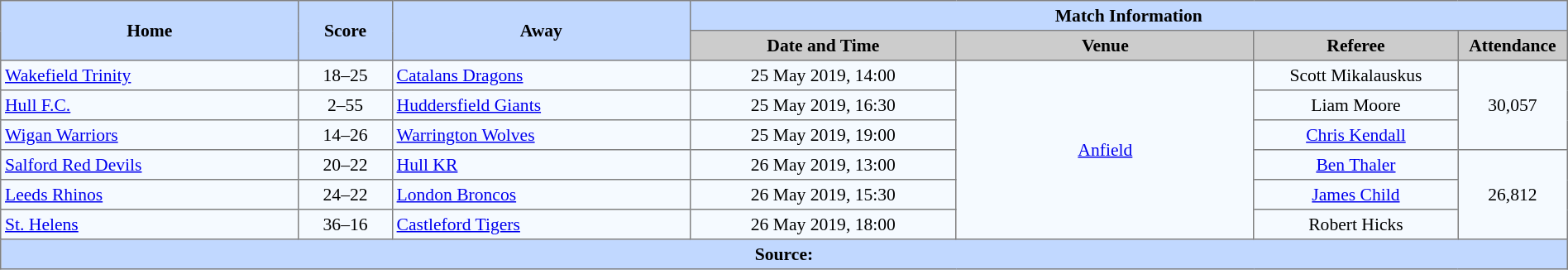<table border=1 style="border-collapse:collapse; font-size:90%; text-align:center;" cellpadding=3 cellspacing=0 width=100%>
<tr bgcolor=#C1D8FF>
<th rowspan=2 width=19%>Home</th>
<th rowspan=2 width=6%>Score</th>
<th rowspan=2 width=19%>Away</th>
<th colspan=4>Match Information</th>
</tr>
<tr bgcolor=#CCCCCC>
<th width=17%>Date and Time</th>
<th width=19%>Venue</th>
<th width=13%>Referee</th>
<th width=7%>Attendance</th>
</tr>
<tr bgcolor=#F5FAFF>
<td align=left> <a href='#'>Wakefield Trinity</a></td>
<td>18–25</td>
<td align=left> <a href='#'>Catalans Dragons</a></td>
<td>25 May 2019, 14:00</td>
<td Rowspan=6><a href='#'>Anfield</a></td>
<td>Scott Mikalauskus</td>
<td Rowspan=3>30,057</td>
</tr>
<tr bgcolor=#F5FAFF>
<td align=left> <a href='#'>Hull F.C.</a></td>
<td>2–55</td>
<td align=left> <a href='#'>Huddersfield Giants</a></td>
<td>25 May 2019, 16:30</td>
<td>Liam Moore</td>
</tr>
<tr bgcolor=#F5FAFF>
<td align=left> <a href='#'>Wigan Warriors</a></td>
<td>14–26</td>
<td align=left> <a href='#'>Warrington Wolves</a></td>
<td>25 May 2019, 19:00</td>
<td><a href='#'>Chris Kendall</a></td>
</tr>
<tr bgcolor=#F5FAFF>
<td align=left> <a href='#'>Salford Red Devils</a></td>
<td>20–22</td>
<td align=left> <a href='#'>Hull KR</a></td>
<td>26 May 2019, 13:00</td>
<td><a href='#'>Ben Thaler</a></td>
<td Rowspan=3>26,812</td>
</tr>
<tr bgcolor=#F5FAFF>
<td align=left> <a href='#'>Leeds Rhinos</a></td>
<td>24–22</td>
<td align=left> <a href='#'>London Broncos</a></td>
<td>26 May 2019, 15:30</td>
<td><a href='#'>James Child</a></td>
</tr>
<tr bgcolor=#F5FAFF>
<td align=left> <a href='#'>St. Helens</a></td>
<td>36–16</td>
<td align=left> <a href='#'>Castleford Tigers</a></td>
<td>26 May 2019, 18:00</td>
<td>Robert Hicks</td>
</tr>
<tr style="background:#c1d8ff;">
<th colspan=7>Source:</th>
</tr>
</table>
